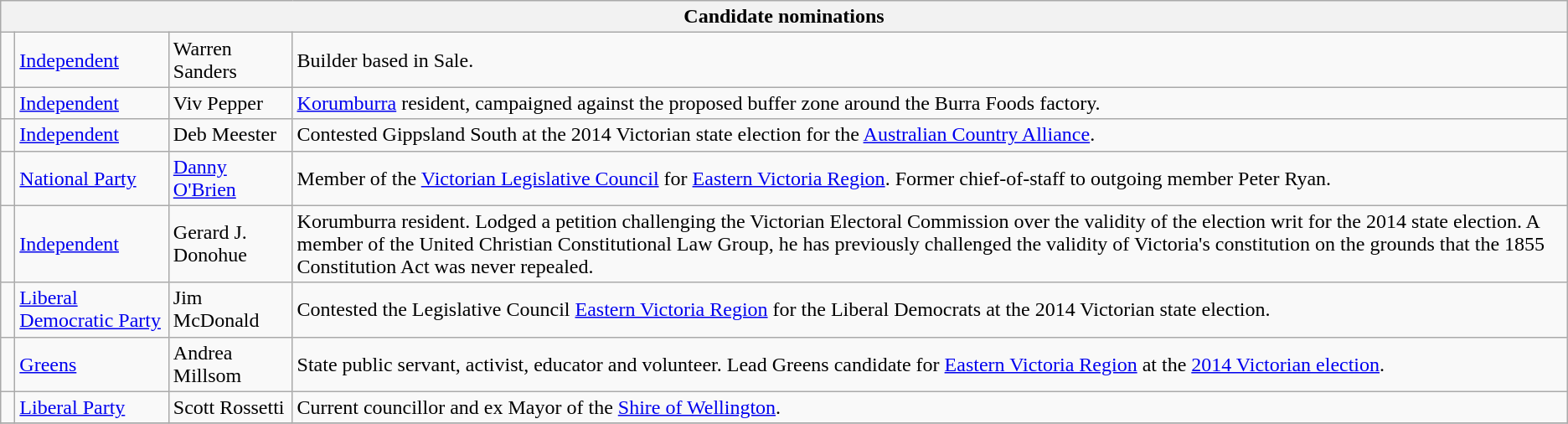<table class="wikitable">
<tr>
<th colspan=4>Candidate nominations</th>
</tr>
<tr>
<td> </td>
<td><a href='#'>Independent</a></td>
<td>Warren Sanders</td>
<td>Builder based in Sale.</td>
</tr>
<tr>
<td> </td>
<td><a href='#'>Independent</a></td>
<td>Viv Pepper</td>
<td><a href='#'>Korumburra</a> resident, campaigned against the proposed buffer zone around the Burra Foods factory.</td>
</tr>
<tr>
<td> </td>
<td><a href='#'>Independent</a></td>
<td>Deb Meester</td>
<td>Contested Gippsland South at the 2014 Victorian state election for the <a href='#'>Australian Country Alliance</a>.</td>
</tr>
<tr>
<td> </td>
<td><a href='#'>National Party</a></td>
<td><a href='#'>Danny O'Brien</a></td>
<td>Member of the <a href='#'>Victorian Legislative Council</a> for <a href='#'>Eastern Victoria Region</a>. Former chief-of-staff to outgoing member Peter Ryan.</td>
</tr>
<tr>
<td> </td>
<td><a href='#'>Independent</a></td>
<td>Gerard J. Donohue</td>
<td>Korumburra resident. Lodged a petition challenging the Victorian Electoral Commission over the validity of the election writ for the 2014 state election. A member of the United Christian Constitutional Law Group, he has previously challenged the validity of Victoria's constitution on the grounds that the 1855 Constitution Act was never repealed.</td>
</tr>
<tr>
<td> </td>
<td><a href='#'>Liberal Democratic Party</a></td>
<td>Jim McDonald</td>
<td>Contested the Legislative Council <a href='#'>Eastern Victoria Region</a> for the Liberal Democrats at the 2014 Victorian state election.</td>
</tr>
<tr>
<td> </td>
<td><a href='#'>Greens</a></td>
<td>Andrea Millsom</td>
<td>State public servant, activist, educator and volunteer. Lead Greens candidate for <a href='#'>Eastern Victoria Region</a> at the <a href='#'>2014 Victorian election</a>.</td>
</tr>
<tr>
<td> </td>
<td><a href='#'>Liberal Party</a></td>
<td>Scott Rossetti</td>
<td>Current councillor and ex Mayor of the <a href='#'>Shire of Wellington</a>.</td>
</tr>
<tr>
</tr>
</table>
